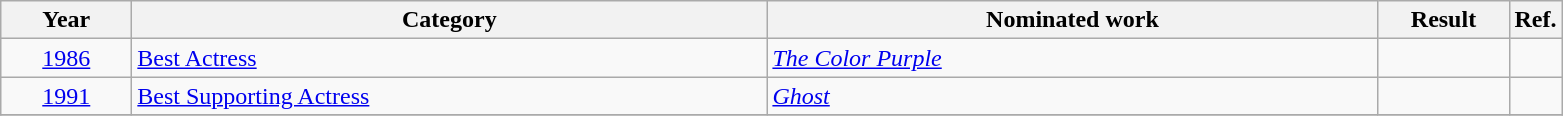<table class=wikitable>
<tr>
<th scope="col" style="width:5em;">Year</th>
<th scope="col" style="width:26em;">Category</th>
<th scope="col" style="width:25em;">Nominated work</th>
<th scope="col" style="width:5em;">Result</th>
<th>Ref.</th>
</tr>
<tr>
<td style="text-align:center;"><a href='#'>1986</a></td>
<td><a href='#'>Best Actress</a></td>
<td><em><a href='#'>The Color Purple</a></em></td>
<td></td>
<td style="text-align:center;"></td>
</tr>
<tr>
<td style="text-align:center;"><a href='#'>1991</a></td>
<td><a href='#'>Best Supporting Actress</a></td>
<td><em><a href='#'>Ghost</a></em></td>
<td></td>
<td style="text-align:center;"></td>
</tr>
<tr>
</tr>
</table>
